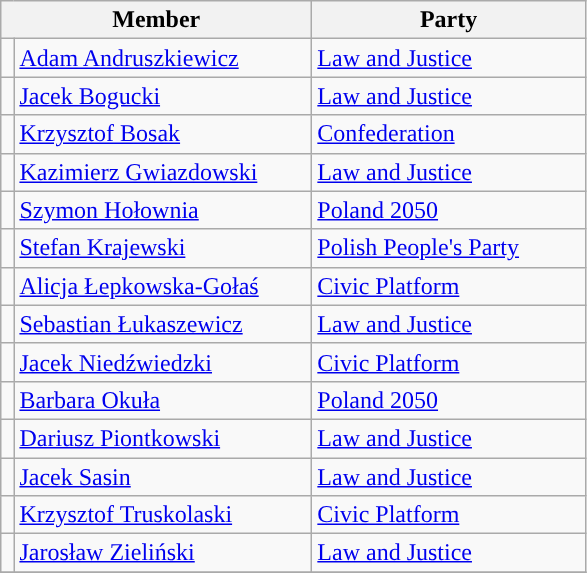<table class="wikitable">
<tr>
<th width=200px colspan=2>Member</th>
<th width=175px>Party</th>
</tr>
<tr>
<td style="background-color: "></td>
<td><a href='#'>Adam Andruszkiewicz</a></td>
<td><a href='#'>Law and Justice</a></td>
</tr>
<tr>
<td style="background-color: "></td>
<td><a href='#'>Jacek Bogucki</a></td>
<td><a href='#'>Law and Justice</a></td>
</tr>
<tr>
<td style="background-color: "></td>
<td><a href='#'>Krzysztof Bosak</a></td>
<td><a href='#'>Confederation</a></td>
</tr>
<tr>
<td style="background-color: "></td>
<td><a href='#'>Kazimierz Gwiazdowski</a></td>
<td><a href='#'>Law and Justice</a></td>
</tr>
<tr>
<td style="background-color: "></td>
<td><a href='#'>Szymon Hołownia</a></td>
<td><a href='#'>Poland 2050</a></td>
</tr>
<tr>
<td style="background-color: "></td>
<td><a href='#'>Stefan Krajewski</a></td>
<td><a href='#'>Polish People's Party</a></td>
</tr>
<tr>
<td style="background-color: "></td>
<td><a href='#'>Alicja Łepkowska-Gołaś</a></td>
<td><a href='#'>Civic Platform</a></td>
</tr>
<tr>
<td style="background-color: "></td>
<td><a href='#'>Sebastian Łukaszewicz</a></td>
<td><a href='#'>Law and Justice</a></td>
</tr>
<tr>
<td style="background-color: "></td>
<td><a href='#'>Jacek Niedźwiedzki</a></td>
<td><a href='#'>Civic Platform</a></td>
</tr>
<tr>
<td style="background-color: "></td>
<td><a href='#'>Barbara Okuła</a></td>
<td><a href='#'>Poland 2050</a></td>
</tr>
<tr>
<td style="background-color: "></td>
<td><a href='#'>Dariusz Piontkowski</a></td>
<td><a href='#'>Law and Justice</a></td>
</tr>
<tr>
<td style="background-color: "></td>
<td><a href='#'>Jacek Sasin</a></td>
<td><a href='#'>Law and Justice</a></td>
</tr>
<tr>
<td style="background-color: "></td>
<td><a href='#'>Krzysztof Truskolaski</a></td>
<td><a href='#'>Civic Platform</a></td>
</tr>
<tr>
<td style="background-color: "></td>
<td><a href='#'>Jarosław Zieliński</a></td>
<td><a href='#'>Law and Justice</a></td>
</tr>
<tr>
</tr>
</table>
